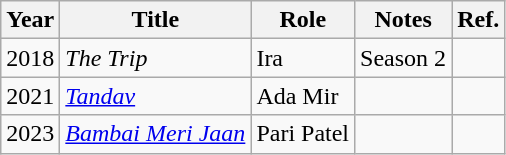<table class="wikitable sortable">
<tr>
<th>Year</th>
<th>Title</th>
<th>Role</th>
<th class="unsortable">Notes</th>
<th class="unsortable">Ref.</th>
</tr>
<tr>
<td>2018</td>
<td><em>The Trip</em></td>
<td>Ira</td>
<td>Season 2</td>
<td></td>
</tr>
<tr>
<td>2021</td>
<td><em><a href='#'>Tandav</a></em></td>
<td>Ada Mir</td>
<td></td>
<td></td>
</tr>
<tr>
<td>2023</td>
<td><em><a href='#'>Bambai Meri Jaan</a></em></td>
<td>Pari Patel</td>
<td></td>
<td></td>
</tr>
</table>
